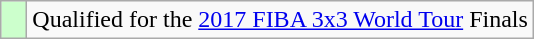<table class="wikitable">
<tr>
<td width=10px bgcolor="#ccffcc"></td>
<td>Qualified for the <a href='#'>2017 FIBA 3x3 World Tour</a> Finals</td>
</tr>
</table>
